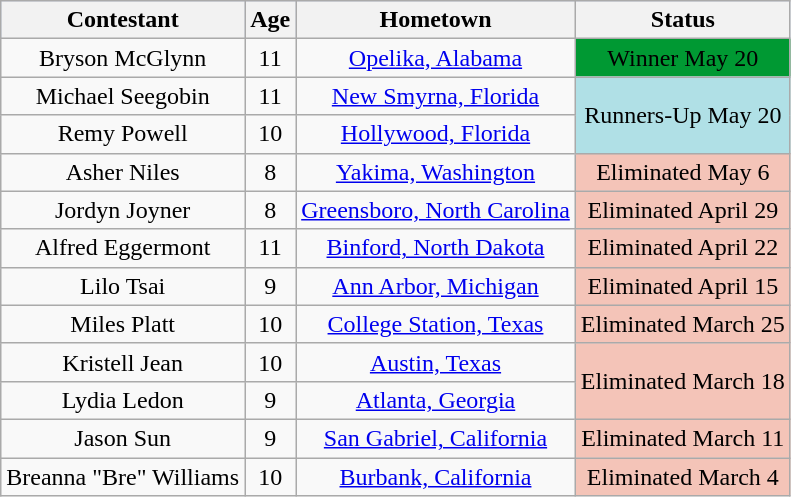<table class="wikitable sortable plainrowheaders" style="text-align:center">
<tr style="background:#C1D8FF;">
<th>Contestant</th>
<th>Age</th>
<th>Hometown</th>
<th>Status</th>
</tr>
<tr>
<td>Bryson McGlynn</td>
<td>11</td>
<td><a href='#'>Opelika, Alabama</a></td>
<td style="background:#093;"><span>Winner May 20</span></td>
</tr>
<tr>
<td>Michael Seegobin</td>
<td>11</td>
<td><a href='#'>New Smyrna, Florida</a></td>
<td style="background:#B0E0E6; text'align:center;" rowspan="2">Runners-Up May 20</td>
</tr>
<tr>
<td>Remy Powell</td>
<td>10</td>
<td><a href='#'>Hollywood, Florida</a></td>
</tr>
<tr>
<td>Asher Niles</td>
<td>8</td>
<td><a href='#'>Yakima, Washington</a></td>
<td style="background:#f4c4b8; text-align:center;">Eliminated May 6</td>
</tr>
<tr>
<td>Jordyn Joyner</td>
<td>8</td>
<td><a href='#'>Greensboro, North Carolina</a></td>
<td style="background:#f4c4b8; text-align:center;">Eliminated April 29</td>
</tr>
<tr>
<td>Alfred Eggermont</td>
<td>11</td>
<td><a href='#'>Binford, North Dakota</a></td>
<td style="background:#f4c4b8; text-align:center;">Eliminated April 22</td>
</tr>
<tr>
<td>Lilo Tsai</td>
<td>9</td>
<td><a href='#'>Ann Arbor, Michigan</a></td>
<td style="background:#f4c4b8; text-align:center;">Eliminated April 15</td>
</tr>
<tr>
<td>Miles Platt</td>
<td>10</td>
<td><a href='#'>College Station, Texas</a></td>
<td style="background:#f4c4b8; text-align:center;">Eliminated March 25</td>
</tr>
<tr>
<td>Kristell Jean</td>
<td>10</td>
<td><a href='#'>Austin, Texas</a></td>
<td rowspan="2" style="background:#f4c4b8; text-align:center;">Eliminated March 18</td>
</tr>
<tr>
<td>Lydia Ledon</td>
<td>9</td>
<td><a href='#'>Atlanta, Georgia</a></td>
</tr>
<tr>
<td>Jason Sun</td>
<td>9</td>
<td><a href='#'>San Gabriel, California</a></td>
<td style="background:#f4c4b8; text-align:center;">Eliminated March 11</td>
</tr>
<tr>
<td>Breanna "Bre" Williams</td>
<td>10</td>
<td><a href='#'>Burbank, California</a></td>
<td style="background:#f4c4b8; text-align:center;">Eliminated March 4</td>
</tr>
</table>
